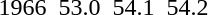<table>
<tr>
<td>1966</td>
<td></td>
<td>53.0</td>
<td></td>
<td>54.1</td>
<td></td>
<td>54.2</td>
</tr>
</table>
